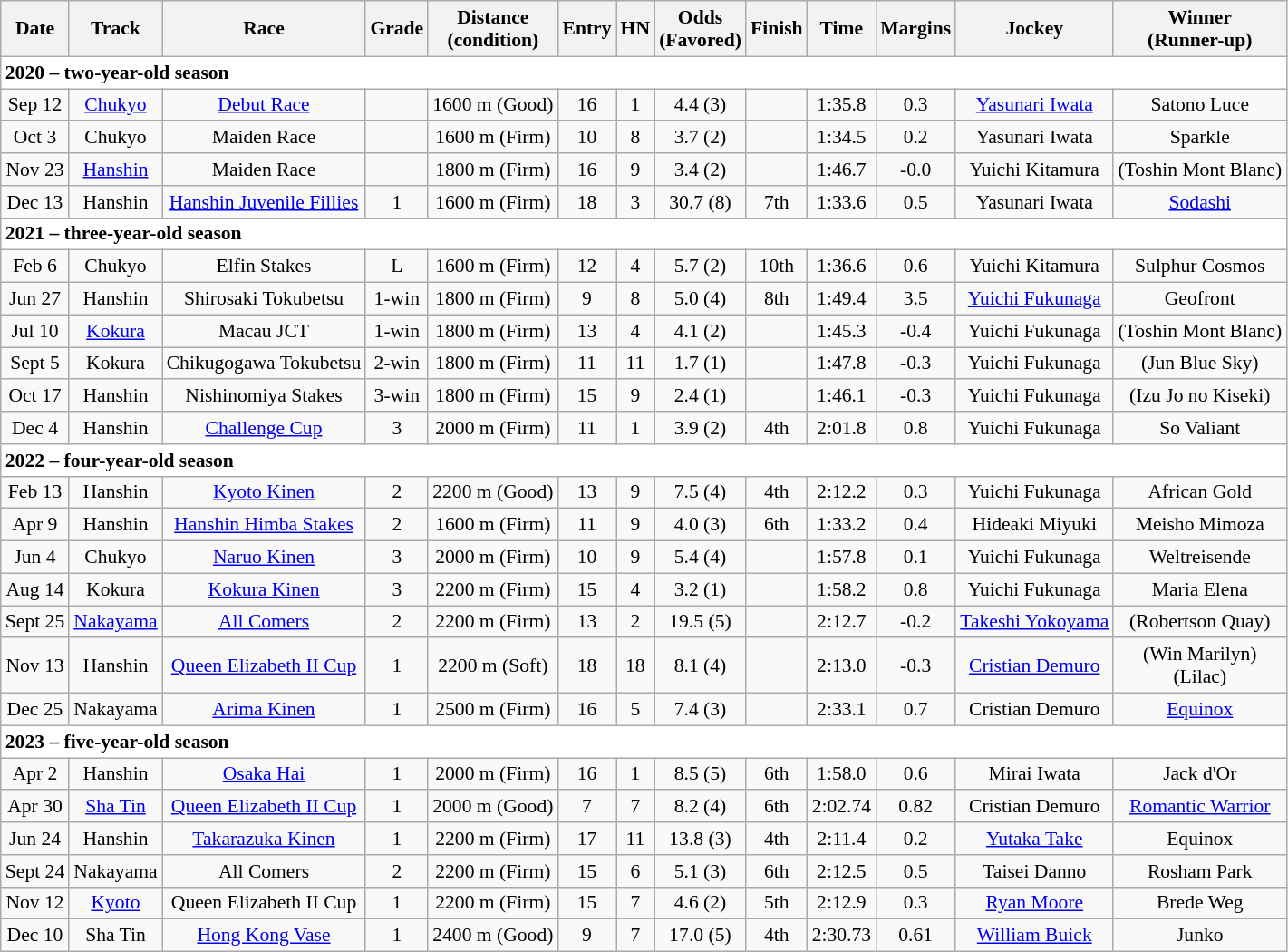<table class="wikitable" style="border-collapse: collapse; font-size: 90%; text-align: center; white-space: nowrap;">
<tr>
<th>Date</th>
<th>Track</th>
<th>Race</th>
<th>Grade</th>
<th>Distance<br>(condition)</th>
<th>Entry</th>
<th>HN</th>
<th>Odds<br>(Favored)</th>
<th>Finish</th>
<th>Time</th>
<th>Margins</th>
<th>Jockey</th>
<th>Winner<br>(Runner-up)</th>
</tr>
<tr style="background-color:white">
<td colspan="13" align="left"><strong>2020 – two-year-old season</strong></td>
</tr>
<tr>
<td>Sep 12</td>
<td><a href='#'>Chukyo</a></td>
<td><a href='#'>Debut Race</a></td>
<td></td>
<td>1600 m (Good)</td>
<td>16</td>
<td>1</td>
<td>4.4 (3)</td>
<td></td>
<td>1:35.8</td>
<td>0.3</td>
<td><a href='#'>Yasunari Iwata</a></td>
<td>Satono Luce</td>
</tr>
<tr>
<td>Oct 3</td>
<td>Chukyo</td>
<td>Maiden Race</td>
<td></td>
<td>1600 m (Firm)</td>
<td>10</td>
<td>8</td>
<td>3.7 (2)</td>
<td></td>
<td>1:34.5</td>
<td>0.2</td>
<td>Yasunari Iwata</td>
<td>Sparkle</td>
</tr>
<tr>
<td>Nov 23</td>
<td><a href='#'>Hanshin</a></td>
<td>Maiden Race</td>
<td></td>
<td>1800 m (Firm)</td>
<td>16</td>
<td>9</td>
<td>3.4 (2)</td>
<td></td>
<td>1:46.7</td>
<td>-0.0</td>
<td>Yuichi Kitamura</td>
<td>(Toshin Mont Blanc)</td>
</tr>
<tr>
<td>Dec 13</td>
<td>Hanshin</td>
<td><a href='#'>Hanshin Juvenile Fillies</a></td>
<td>1</td>
<td>1600 m (Firm)</td>
<td>18</td>
<td>3</td>
<td>30.7 (8)</td>
<td>7th</td>
<td>1:33.6</td>
<td>0.5</td>
<td>Yasunari Iwata</td>
<td><a href='#'>Sodashi</a></td>
</tr>
<tr style="background-color:white">
<td colspan="13" align="left"><strong>2021 – three-year-old season</strong></td>
</tr>
<tr>
<td>Feb 6</td>
<td>Chukyo</td>
<td>Elfin Stakes</td>
<td>L</td>
<td>1600 m (Firm)</td>
<td>12</td>
<td>4</td>
<td>5.7 (2)</td>
<td>10th</td>
<td>1:36.6</td>
<td>0.6</td>
<td>Yuichi Kitamura</td>
<td>Sulphur Cosmos</td>
</tr>
<tr>
<td>Jun 27</td>
<td>Hanshin</td>
<td>Shirosaki Tokubetsu</td>
<td>1-win</td>
<td>1800 m (Firm)</td>
<td>9</td>
<td>8</td>
<td>5.0 (4)</td>
<td>8th</td>
<td>1:49.4</td>
<td>3.5</td>
<td><a href='#'>Yuichi Fukunaga</a></td>
<td>Geofront</td>
</tr>
<tr>
<td>Jul 10</td>
<td><a href='#'>Kokura</a></td>
<td>Macau JCT</td>
<td>1-win</td>
<td>1800 m (Firm)</td>
<td>13</td>
<td>4</td>
<td>4.1 (2)</td>
<td></td>
<td>1:45.3</td>
<td>-0.4</td>
<td>Yuichi Fukunaga</td>
<td>(Toshin Mont Blanc)</td>
</tr>
<tr>
<td>Sept 5</td>
<td>Kokura</td>
<td>Chikugogawa Tokubetsu</td>
<td>2-win</td>
<td>1800 m (Firm)</td>
<td>11</td>
<td>11</td>
<td>1.7 (1)</td>
<td></td>
<td>1:47.8</td>
<td>-0.3</td>
<td>Yuichi Fukunaga</td>
<td>(Jun Blue Sky)</td>
</tr>
<tr>
<td>Oct 17</td>
<td>Hanshin</td>
<td>Nishinomiya Stakes</td>
<td>3-win</td>
<td>1800 m (Firm)</td>
<td>15</td>
<td>9</td>
<td>2.4 (1)</td>
<td></td>
<td>1:46.1</td>
<td>-0.3</td>
<td>Yuichi Fukunaga</td>
<td>(Izu Jo no Kiseki)</td>
</tr>
<tr>
<td>Dec 4</td>
<td>Hanshin</td>
<td><a href='#'>Challenge Cup</a></td>
<td>3</td>
<td>2000 m (Firm)</td>
<td>11</td>
<td>1</td>
<td>3.9 (2)</td>
<td>4th</td>
<td>2:01.8</td>
<td>0.8</td>
<td>Yuichi Fukunaga</td>
<td>So Valiant</td>
</tr>
<tr style="background-color:white">
<td colspan="13" align="left"><strong>2022 – four-year-old season</strong></td>
</tr>
<tr>
<td>Feb 13</td>
<td>Hanshin</td>
<td><a href='#'>Kyoto Kinen</a></td>
<td>2</td>
<td>2200 m (Good)</td>
<td>13</td>
<td>9</td>
<td>7.5 (4)</td>
<td>4th</td>
<td>2:12.2</td>
<td>0.3</td>
<td>Yuichi Fukunaga</td>
<td>African Gold</td>
</tr>
<tr>
<td>Apr 9</td>
<td>Hanshin</td>
<td><a href='#'>Hanshin Himba Stakes</a></td>
<td>2</td>
<td>1600 m (Firm)</td>
<td>11</td>
<td>9</td>
<td>4.0 (3)</td>
<td>6th</td>
<td>1:33.2</td>
<td>0.4</td>
<td>Hideaki Miyuki</td>
<td>Meisho Mimoza</td>
</tr>
<tr>
<td>Jun 4</td>
<td>Chukyo</td>
<td><a href='#'>Naruo Kinen</a></td>
<td>3</td>
<td>2000 m (Firm)</td>
<td>10</td>
<td>9</td>
<td>5.4 (4)</td>
<td></td>
<td>1:57.8</td>
<td>0.1</td>
<td>Yuichi Fukunaga</td>
<td>Weltreisende</td>
</tr>
<tr>
<td>Aug 14</td>
<td>Kokura</td>
<td><a href='#'>Kokura Kinen</a></td>
<td>3</td>
<td>2200 m (Firm)</td>
<td>15</td>
<td>4</td>
<td>3.2 (1)</td>
<td></td>
<td>1:58.2</td>
<td>0.8</td>
<td>Yuichi Fukunaga</td>
<td>Maria Elena</td>
</tr>
<tr>
<td>Sept 25</td>
<td><a href='#'>Nakayama</a></td>
<td><a href='#'>All Comers</a></td>
<td>2</td>
<td>2200 m (Firm)</td>
<td>13</td>
<td>2</td>
<td>19.5 (5)</td>
<td></td>
<td>2:12.7</td>
<td>-0.2</td>
<td><a href='#'>Takeshi Yokoyama</a></td>
<td>(Robertson Quay)</td>
</tr>
<tr>
<td>Nov 13</td>
<td>Hanshin</td>
<td><a href='#'>Queen Elizabeth II Cup</a></td>
<td>1</td>
<td>2200 m (Soft)</td>
<td>18</td>
<td>18</td>
<td>8.1 (4)</td>
<td></td>
<td>2:13.0</td>
<td>-0.3</td>
<td><a href='#'>Cristian Demuro</a></td>
<td>(Win Marilyn)<br>(Lilac)</td>
</tr>
<tr>
<td>Dec 25</td>
<td>Nakayama</td>
<td><a href='#'>Arima Kinen</a></td>
<td>1</td>
<td>2500 m (Firm)</td>
<td>16</td>
<td>5</td>
<td>7.4 (3)</td>
<td></td>
<td>2:33.1</td>
<td>0.7</td>
<td>Cristian Demuro</td>
<td><a href='#'>Equinox</a></td>
</tr>
<tr style="background-color:white">
<td colspan="13" align="left"><strong>2023 – five-year-old season</strong></td>
</tr>
<tr>
<td>Apr 2</td>
<td>Hanshin</td>
<td><a href='#'>Osaka Hai</a></td>
<td>1</td>
<td>2000 m (Firm)</td>
<td>16</td>
<td>1</td>
<td>8.5 (5)</td>
<td>6th</td>
<td>1:58.0</td>
<td>0.6</td>
<td>Mirai Iwata</td>
<td>Jack d'Or</td>
</tr>
<tr>
<td>Apr 30</td>
<td><a href='#'>Sha Tin</a></td>
<td><a href='#'>Queen Elizabeth II Cup</a></td>
<td>1</td>
<td>2000 m (Good)</td>
<td>7</td>
<td>7</td>
<td>8.2 (4)</td>
<td>6th</td>
<td>2:02.74</td>
<td>0.82</td>
<td>Cristian Demuro</td>
<td><a href='#'>Romantic Warrior</a></td>
</tr>
<tr>
<td>Jun 24</td>
<td>Hanshin</td>
<td><a href='#'>Takarazuka Kinen</a></td>
<td>1</td>
<td>2200 m (Firm)</td>
<td>17</td>
<td>11</td>
<td>13.8 (3)</td>
<td>4th</td>
<td>2:11.4</td>
<td>0.2</td>
<td><a href='#'>Yutaka Take</a></td>
<td>Equinox</td>
</tr>
<tr>
<td>Sept 24</td>
<td>Nakayama</td>
<td>All Comers</td>
<td>2</td>
<td>2200 m (Firm)</td>
<td>15</td>
<td>6</td>
<td>5.1 (3)</td>
<td>6th</td>
<td>2:12.5</td>
<td>0.5</td>
<td>Taisei Danno</td>
<td>Rosham Park</td>
</tr>
<tr>
<td>Nov 12</td>
<td><a href='#'>Kyoto</a></td>
<td>Queen Elizabeth II Cup</td>
<td>1</td>
<td>2200 m (Firm)</td>
<td>15</td>
<td>7</td>
<td>4.6 (2)</td>
<td>5th</td>
<td>2:12.9</td>
<td>0.3</td>
<td><a href='#'>Ryan Moore</a></td>
<td>Brede Weg</td>
</tr>
<tr>
<td>Dec 10</td>
<td>Sha Tin</td>
<td><a href='#'>Hong Kong Vase</a></td>
<td>1</td>
<td>2400 m (Good)</td>
<td>9</td>
<td>7</td>
<td>17.0 (5)</td>
<td>4th</td>
<td>2:30.73</td>
<td>0.61</td>
<td><a href='#'>William Buick</a></td>
<td>Junko</td>
</tr>
</table>
